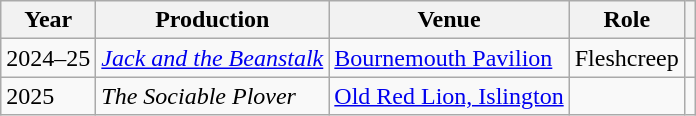<table class="wikitable">
<tr>
<th scope="col">Year</th>
<th scope="col">Production</th>
<th scope="col">Venue</th>
<th scope="col">Role</th>
<th scope="col" class="unsortable"></th>
</tr>
<tr>
<td>2024–25</td>
<td><em><a href='#'>Jack and the Beanstalk</a></em></td>
<td><a href='#'>Bournemouth Pavilion</a></td>
<td>Fleshcreep</td>
<td style="text-align:center;"></td>
</tr>
<tr>
<td>2025</td>
<td><em>The Sociable Plover</em></td>
<td><a href='#'>Old Red Lion, Islington</a></td>
<td></td>
<td style="text-align:center;"></td>
</tr>
</table>
